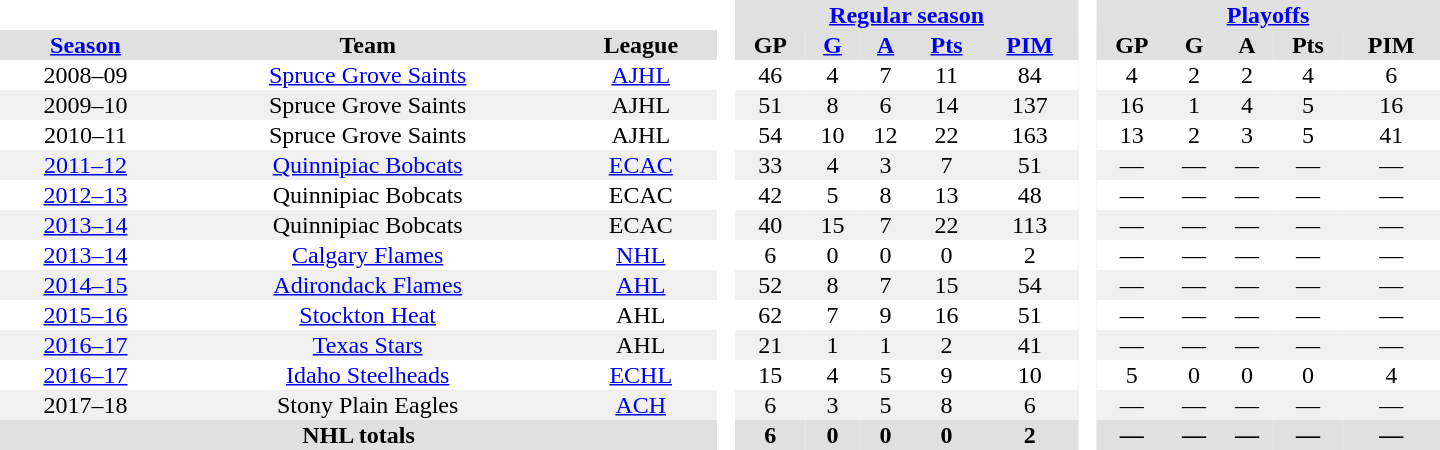<table border="0" cellpadding="1" cellspacing="0" style="text-align:center; width:60em">
<tr bgcolor="#e0e0e0">
<th colspan="3" bgcolor="#ffffff"> </th>
<th rowspan="99" bgcolor="#ffffff"> </th>
<th colspan="5"><a href='#'>Regular season</a></th>
<th rowspan="99" bgcolor="#ffffff"> </th>
<th colspan="5"><a href='#'>Playoffs</a></th>
</tr>
<tr bgcolor="#e0e0e0">
<th><a href='#'>Season</a></th>
<th>Team</th>
<th>League</th>
<th>GP</th>
<th><a href='#'>G</a></th>
<th><a href='#'>A</a></th>
<th><a href='#'>Pts</a></th>
<th><a href='#'>PIM</a></th>
<th>GP</th>
<th>G</th>
<th>A</th>
<th>Pts</th>
<th>PIM</th>
</tr>
<tr>
<td>2008–09</td>
<td><a href='#'>Spruce Grove Saints</a></td>
<td><a href='#'>AJHL</a></td>
<td>46</td>
<td>4</td>
<td>7</td>
<td>11</td>
<td>84</td>
<td>4</td>
<td>2</td>
<td>2</td>
<td>4</td>
<td>6</td>
</tr>
<tr bgcolor="#f0f0f0">
<td>2009–10</td>
<td>Spruce Grove Saints</td>
<td>AJHL</td>
<td>51</td>
<td>8</td>
<td>6</td>
<td>14</td>
<td>137</td>
<td>16</td>
<td>1</td>
<td>4</td>
<td>5</td>
<td>16</td>
</tr>
<tr>
<td>2010–11</td>
<td>Spruce Grove Saints</td>
<td>AJHL</td>
<td>54</td>
<td>10</td>
<td>12</td>
<td>22</td>
<td>163</td>
<td>13</td>
<td>2</td>
<td>3</td>
<td>5</td>
<td>41</td>
</tr>
<tr bgcolor="#f0f0f0">
<td><a href='#'>2011–12</a></td>
<td><a href='#'>Quinnipiac Bobcats</a></td>
<td><a href='#'>ECAC</a></td>
<td>33</td>
<td>4</td>
<td>3</td>
<td>7</td>
<td>51</td>
<td>—</td>
<td>—</td>
<td>—</td>
<td>—</td>
<td>—</td>
</tr>
<tr>
<td><a href='#'>2012–13</a></td>
<td>Quinnipiac Bobcats</td>
<td>ECAC</td>
<td>42</td>
<td>5</td>
<td>8</td>
<td>13</td>
<td>48</td>
<td>—</td>
<td>—</td>
<td>—</td>
<td>—</td>
<td>—</td>
</tr>
<tr bgcolor="#f0f0f0">
<td><a href='#'>2013–14</a></td>
<td>Quinnipiac Bobcats</td>
<td>ECAC</td>
<td>40</td>
<td>15</td>
<td>7</td>
<td>22</td>
<td>113</td>
<td>—</td>
<td>—</td>
<td>—</td>
<td>—</td>
<td>—</td>
</tr>
<tr>
<td><a href='#'>2013–14</a></td>
<td><a href='#'>Calgary Flames</a></td>
<td><a href='#'>NHL</a></td>
<td>6</td>
<td>0</td>
<td>0</td>
<td>0</td>
<td>2</td>
<td>—</td>
<td>—</td>
<td>—</td>
<td>—</td>
<td>—</td>
</tr>
<tr bgcolor="#f0f0f0">
<td><a href='#'>2014–15</a></td>
<td><a href='#'>Adirondack Flames</a></td>
<td><a href='#'>AHL</a></td>
<td>52</td>
<td>8</td>
<td>7</td>
<td>15</td>
<td>54</td>
<td>—</td>
<td>—</td>
<td>—</td>
<td>—</td>
<td>—</td>
</tr>
<tr>
<td><a href='#'>2015–16</a></td>
<td><a href='#'>Stockton Heat</a></td>
<td>AHL</td>
<td>62</td>
<td>7</td>
<td>9</td>
<td>16</td>
<td>51</td>
<td>—</td>
<td>—</td>
<td>—</td>
<td>—</td>
<td>—</td>
</tr>
<tr bgcolor="#f0f0f0">
<td><a href='#'>2016–17</a></td>
<td><a href='#'>Texas Stars</a></td>
<td>AHL</td>
<td>21</td>
<td>1</td>
<td>1</td>
<td>2</td>
<td>41</td>
<td>—</td>
<td>—</td>
<td>—</td>
<td>—</td>
<td>—</td>
</tr>
<tr>
<td><a href='#'>2016–17</a></td>
<td><a href='#'>Idaho Steelheads</a></td>
<td><a href='#'>ECHL</a></td>
<td>15</td>
<td>4</td>
<td>5</td>
<td>9</td>
<td>10</td>
<td>5</td>
<td>0</td>
<td>0</td>
<td>0</td>
<td>4</td>
</tr>
<tr bgcolor="#f0f0f0">
<td>2017–18</td>
<td>Stony Plain Eagles</td>
<td><a href='#'>ACH</a></td>
<td>6</td>
<td>3</td>
<td>5</td>
<td>8</td>
<td>6</td>
<td>—</td>
<td>—</td>
<td>—</td>
<td>—</td>
<td>—</td>
</tr>
<tr bgcolor="#e0e0e0">
<th colspan="3">NHL totals</th>
<th>6</th>
<th>0</th>
<th>0</th>
<th>0</th>
<th>2</th>
<th>—</th>
<th>—</th>
<th>—</th>
<th>—</th>
<th>—</th>
</tr>
</table>
